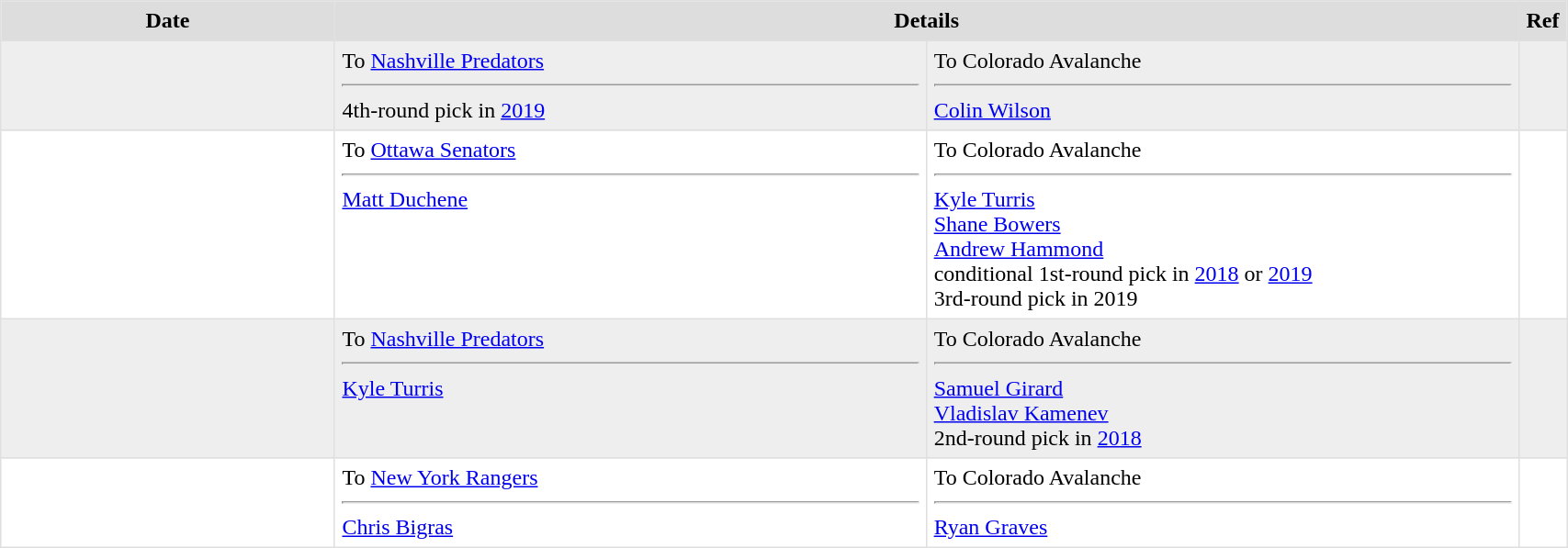<table border=1 style="border-collapse:collapse" bordercolor="#DFDFDF" cellpadding="5" width=90%>
<tr style="background:#ddd; text-align:center;">
<th>Date</th>
<th colspan="2">Details</th>
<th>Ref</th>
</tr>
<tr style="background:#eee;">
<td style="width:22%;"></td>
<td style="width:39%;" valign="top">To <a href='#'>Nashville Predators</a><hr>4th-round pick in <a href='#'>2019</a></td>
<td style="width:39%;" valign="top">To Colorado Avalanche<hr><a href='#'>Colin Wilson</a></td>
<td></td>
</tr>
<tr>
<td style="width:22%;"></td>
<td style="width:39%;" valign="top">To <a href='#'>Ottawa Senators</a><hr><a href='#'>Matt Duchene</a></td>
<td style="width:39%;" valign="top">To Colorado Avalanche<hr><a href='#'>Kyle Turris</a><br><a href='#'>Shane Bowers</a><br><a href='#'>Andrew Hammond</a> <br>conditional 1st-round pick in <a href='#'>2018</a> or <a href='#'>2019</a><br>3rd-round pick in 2019</td>
<td></td>
</tr>
<tr style="background:#eee;">
<td style="width:22%;"></td>
<td style="width:39%;" valign="top">To <a href='#'>Nashville Predators</a><hr><a href='#'>Kyle Turris</a></td>
<td style="width:39%;" valign="top">To Colorado Avalanche<hr><a href='#'>Samuel Girard</a><br><a href='#'>Vladislav Kamenev</a><br>2nd-round pick in <a href='#'>2018</a></td>
<td></td>
</tr>
<tr>
<td style="width:22%;"></td>
<td style="width:39%;" valign="top">To <a href='#'>New York Rangers</a><hr><a href='#'>Chris Bigras</a></td>
<td style="width:39%;" valign="top">To Colorado Avalanche<hr><a href='#'>Ryan Graves</a></td>
<td></td>
</tr>
</table>
